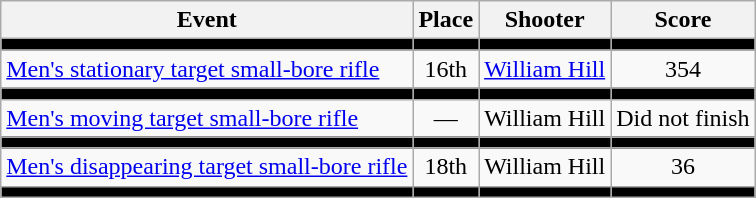<table class=wikitable>
<tr>
<th>Event</th>
<th>Place</th>
<th>Shooter</th>
<th>Score</th>
</tr>
<tr bgcolor=black>
<td></td>
<td></td>
<td></td>
<td></td>
</tr>
<tr>
<td><a href='#'>Men's stationary target small-bore rifle</a></td>
<td align=center>16th</td>
<td><a href='#'>William Hill</a></td>
<td align=center>354</td>
</tr>
<tr bgcolor=black>
<td></td>
<td></td>
<td></td>
<td></td>
</tr>
<tr>
<td><a href='#'>Men's moving target small-bore rifle</a></td>
<td align=center>—</td>
<td>William Hill</td>
<td align=center>Did not finish</td>
</tr>
<tr bgcolor=black>
<td></td>
<td></td>
<td></td>
<td></td>
</tr>
<tr>
<td><a href='#'>Men's disappearing target small-bore rifle</a></td>
<td align=center>18th</td>
<td>William Hill</td>
<td align=center>36</td>
</tr>
<tr bgcolor=black>
<td></td>
<td></td>
<td></td>
<td></td>
</tr>
</table>
